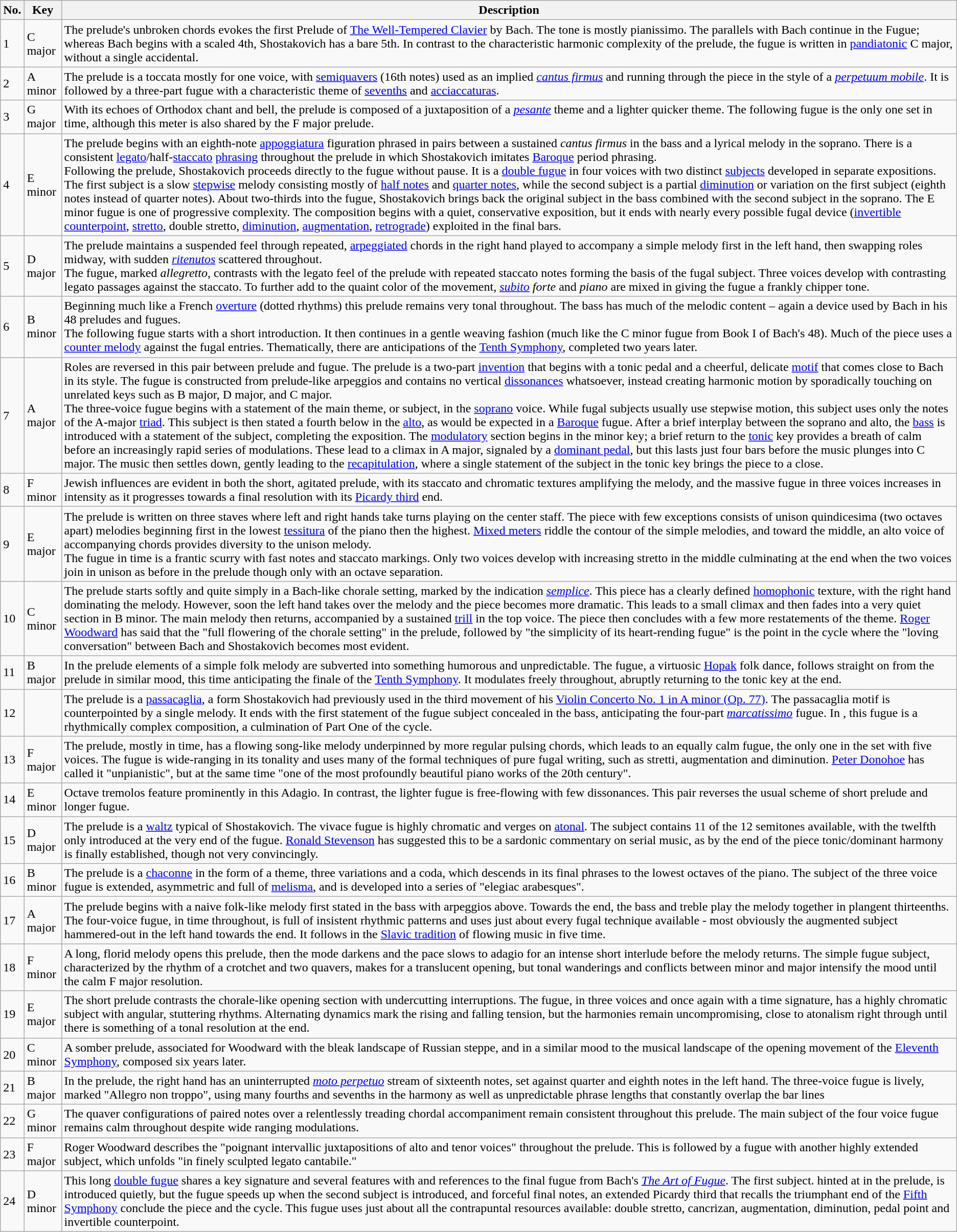<table class=wikitable>
<tr>
<th>No.</th>
<th>Key</th>
<th>Description</th>
</tr>
<tr>
<td>1</td>
<td>C major</td>
<td>The prelude's unbroken chords evokes the first Prelude of <a href='#'>The Well-Tempered Clavier</a> by Bach. The tone is mostly pianissimo. The parallels with Bach continue in the Fugue; whereas Bach begins with a scaled 4th, Shostakovich has a bare 5th. In contrast to the characteristic harmonic complexity of the prelude, the fugue is written in <a href='#'>pandiatonic</a> C major, without a single accidental.</td>
</tr>
<tr>
<td>2</td>
<td>A minor</td>
<td>The prelude is a toccata mostly for one voice, with <a href='#'>semiquavers</a> (16th notes) used as an implied <em><a href='#'>cantus firmus</a></em> and running through the piece in the style of a <em><a href='#'>perpetuum mobile</a></em>. It is followed by a three-part fugue with a characteristic theme of <a href='#'>sevenths</a> and <a href='#'>acciaccaturas</a>.</td>
</tr>
<tr>
<td>3</td>
<td>G major</td>
<td>With its echoes of Orthodox chant and bell, the prelude is composed of a juxtaposition of a <em><a href='#'>pesante</a></em> theme and a lighter quicker theme. The following fugue is the only one set in  time, although this meter is also shared by the F major prelude.</td>
</tr>
<tr>
<td>4</td>
<td>E minor</td>
<td>The prelude begins with an eighth-note <a href='#'>appoggiatura</a> figuration phrased in pairs between a sustained <em>cantus firmus</em> in the bass and a lyrical melody in the soprano. There is a consistent <a href='#'>legato</a>/half-<a href='#'>staccato</a> <a href='#'>phrasing</a> throughout the prelude in which Shostakovich imitates <a href='#'>Baroque</a> period phrasing.<br>Following the prelude, Shostakovich proceeds directly to the fugue without pause. It is a <a href='#'>double fugue</a> in four voices with two distinct <a href='#'>subjects</a> developed in separate expositions. The first subject is a slow <a href='#'>stepwise</a> melody consisting mostly of <a href='#'>half notes</a> and <a href='#'>quarter notes</a>, while the second subject is a partial <a href='#'>diminution</a> or variation on the first subject (eighth notes instead of quarter notes). About two-thirds into the fugue, Shostakovich brings back the original subject in the bass combined with the second subject in the soprano. The E minor fugue is one of progressive complexity. The composition begins with a quiet, conservative exposition, but it ends with nearly every possible fugal device (<a href='#'>invertible counterpoint</a>, <a href='#'>stretto</a>, double stretto, <a href='#'>diminution</a>, <a href='#'>augmentation</a>, <a href='#'>retrograde</a>) exploited in the final bars.</td>
</tr>
<tr>
<td>5</td>
<td>D major</td>
<td>The prelude maintains a suspended feel through repeated, <a href='#'>arpeggiated</a> chords in the right hand played to accompany a simple melody first in the left hand, then swapping roles midway, with sudden <em><a href='#'>ritenutos</a></em> scattered throughout.<br>The fugue, marked <em>allegretto</em>, contrasts with the legato feel of the prelude with repeated staccato notes forming the basis of the fugal subject. Three voices develop with contrasting legato passages against the staccato. To further add to the quaint color of the movement, <em><a href='#'>subito</a> forte</em> and <em>piano</em> are mixed in giving the fugue a frankly chipper tone.</td>
</tr>
<tr>
<td>6</td>
<td>B minor</td>
<td>Beginning much like a French <a href='#'>overture</a> (dotted rhythms) this prelude remains very tonal throughout. The bass has much of the melodic content – again a device used by Bach in his 48 preludes and fugues.<br>The following fugue starts with a short introduction. It then continues in a gentle weaving fashion (much like the C minor fugue from Book I of Bach's 48). Much of the piece uses a <a href='#'>counter melody</a> against the fugal entries. Thematically, there are anticipations of the <a href='#'>Tenth Symphony</a>, completed two years later.</td>
</tr>
<tr>
<td>7</td>
<td>A major</td>
<td>Roles are reversed in this pair between prelude and fugue. The prelude is a two-part <a href='#'>invention</a> that begins with a tonic pedal and a cheerful, delicate <a href='#'>motif</a> that comes close to Bach in its style. The fugue is constructed from prelude-like arpeggios and contains no vertical <a href='#'>dissonances</a> whatsoever, instead creating harmonic motion by sporadically touching on unrelated keys such as B major, D major, and C major.<br>The three-voice fugue begins with a statement of the main theme, or subject, in the <a href='#'>soprano</a> voice. While fugal subjects usually use stepwise motion, this subject uses only the notes of the A-major <a href='#'>triad</a>. This subject is then stated a fourth below in the <a href='#'>alto</a>, as would be expected in a <a href='#'>Baroque</a> fugue. After a brief interplay between the soprano and alto, the <a href='#'>bass</a> is introduced with a statement of the subject, completing the exposition. The <a href='#'>modulatory</a> section begins in the minor key; a brief return to the <a href='#'>tonic</a> key provides a breath of calm before an increasingly rapid series of modulations. These lead to a climax in A major, signaled by a <a href='#'>dominant pedal</a>, but this lasts just four bars before the music plunges into C major. The music then settles down, gently leading to the <a href='#'>recapitulation</a>, where a single statement of the subject in the tonic key brings the piece to a close.</td>
</tr>
<tr>
<td>8</td>
<td>F minor</td>
<td>Jewish influences are evident in both the short, agitated prelude, with its staccato and chromatic textures amplifying the melody, and the massive fugue in three voices increases in intensity as it progresses towards a final resolution with its <a href='#'>Picardy third</a> end.</td>
</tr>
<tr>
<td>9</td>
<td>E major</td>
<td>The prelude is written on three staves where left and right hands take turns playing on the center staff. The piece with few exceptions consists of unison quindicesima (two octaves apart) melodies beginning first in the lowest <a href='#'>tessitura</a> of the piano then the highest. <a href='#'>Mixed meters</a> riddle the contour of the simple melodies, and toward the middle, an alto voice of accompanying chords provides diversity to the unison melody.<br>The fugue in  time is a frantic scurry with fast notes and staccato markings. Only two voices develop with increasing stretto in the middle culminating at the end when the two voices join in unison as before in the prelude though only with an octave separation.</td>
</tr>
<tr>
<td>10</td>
<td>C minor</td>
<td>The prelude starts softly and quite simply in a Bach-like chorale setting, marked by the indication <em><a href='#'>semplice</a></em>. This piece has a clearly defined <a href='#'>homophonic</a> texture, with the right hand dominating the melody. However, soon the left hand takes over the melody and the piece becomes more dramatic. This leads to a small climax and then fades into a very quiet section in B minor. The main melody then returns, accompanied by a sustained <a href='#'>trill</a> in the top voice. The piece then concludes with a few more restatements of the theme. <a href='#'>Roger Woodward</a> has said that the "full flowering of the chorale setting" in the prelude, followed by "the simplicity of its heart-rending fugue" is the point in the cycle where the "loving conversation" between Bach and Shostakovich becomes most evident.</td>
</tr>
<tr>
<td>11</td>
<td>B major</td>
<td>In the prelude elements of a simple folk melody are subverted into something humorous and unpredictable. The fugue, a virtuosic <a href='#'>Hopak</a> folk dance, follows straight on from the prelude in similar mood, this time anticipating the finale of the <a href='#'>Tenth Symphony</a>. It modulates freely throughout, abruptly returning to the tonic key at the end.</td>
</tr>
<tr>
<td>12</td>
<td></td>
<td>The prelude is a <a href='#'>passacaglia</a>, a form Shostakovich had previously used in the third movement of his <a href='#'>Violin Concerto No. 1 in A minor (Op. 77)</a>. The passacaglia motif is counterpointed by a single melody. It ends with the first statement of the fugue subject concealed in the bass, anticipating the four-part <a href='#'><em>marcatissimo</em></a> fugue. In , this fugue is a rhythmically complex composition, a culmination of Part One of the cycle.</td>
</tr>
<tr>
<td>13</td>
<td>F major</td>
<td>The prelude, mostly in  time, has a flowing song-like melody underpinned by more regular pulsing chords, which leads to an equally calm fugue, the only one in the set with five voices. The fugue is wide-ranging in its tonality and uses many of the formal techniques of pure fugal writing, such as stretti, augmentation and diminution. <a href='#'>Peter Donohoe</a> has called it "unpianistic", but at the same time "one of the most profoundly beautiful piano works of the 20th century".</td>
</tr>
<tr>
<td>14</td>
<td>E minor</td>
<td>Octave tremolos feature prominently in this  Adagio. In contrast, the lighter fugue is free-flowing with few dissonances. This pair reverses the usual scheme of short prelude and longer fugue.</td>
</tr>
<tr>
<td>15</td>
<td>D major</td>
<td>The prelude is a <a href='#'>waltz</a> typical of Shostakovich. The vivace fugue is highly chromatic and verges on <a href='#'>atonal</a>. The subject contains 11 of the 12 semitones available, with the twelfth only introduced at the very end of the fugue. <a href='#'>Ronald Stevenson</a> has suggested this to be a sardonic commentary on serial music, as by the end of the piece tonic/dominant harmony is finally established, though not very convincingly.</td>
</tr>
<tr>
<td>16</td>
<td>B minor</td>
<td>The prelude is a <a href='#'>chaconne</a> in the form of a theme, three variations and a coda, which descends in its final phrases to the lowest octaves of the piano. The subject of the three voice fugue is extended, asymmetric and full of <a href='#'>melisma</a>, and is developed into a series of "elegiac arabesques".</td>
</tr>
<tr>
<td>17</td>
<td>A major</td>
<td>The prelude begins with a naive folk-like melody first stated in the bass with arpeggios above. Towards the end, the bass and treble play the melody together in plangent thirteenths. The four-voice fugue, in  time throughout, is full of insistent rhythmic patterns and uses just about every fugal technique available - most obviously the augmented subject hammered-out in the left hand towards the end. It follows in the <a href='#'>Slavic tradition</a> of flowing music in five time.</td>
</tr>
<tr>
<td>18</td>
<td>F minor</td>
<td>A long, florid melody opens this prelude, then the mode darkens and the pace slows to adagio for an intense short interlude before the melody returns. The simple fugue subject, characterized by the rhythm of a crotchet and two quavers, makes for a translucent opening, but tonal wanderings and conflicts between minor and major intensify the mood until the calm F major resolution.</td>
</tr>
<tr>
<td>19</td>
<td>E major</td>
<td>The short prelude contrasts the chorale-like opening section with undercutting interruptions. The fugue, in three voices and once again with a  time signature, has a highly chromatic subject with angular, stuttering rhythms. Alternating dynamics mark the rising and falling tension, but the harmonies remain uncompromising, close to atonalism right through until there is something of a tonal resolution at the end.</td>
</tr>
<tr>
<td>20</td>
<td>C minor</td>
<td>A somber prelude, associated for Woodward with the bleak landscape of Russian steppe, and in a similar mood to the musical landscape of the opening movement of the <a href='#'>Eleventh Symphony</a>, composed six years later.</td>
</tr>
<tr>
<td>21</td>
<td>B major</td>
<td>In the prelude, the right hand has an uninterrupted <em><a href='#'>moto perpetuo</a></em> stream of sixteenth notes, set against quarter and eighth notes in the left hand. The three-voice fugue is lively, marked "Allegro non troppo", using many fourths and sevenths in the harmony as well as unpredictable phrase lengths that constantly overlap the bar lines</td>
</tr>
<tr>
<td>22</td>
<td>G minor</td>
<td>The quaver configurations of paired notes over a relentlessly treading chordal accompaniment remain consistent throughout this prelude. The main subject of the four voice fugue remains calm throughout despite wide ranging modulations.</td>
</tr>
<tr>
<td>23</td>
<td>F major</td>
<td>Roger Woodward describes the "poignant intervallic juxtapositions of alto and tenor voices" throughout the prelude. This is followed by a fugue with another highly extended subject, which unfolds "in finely sculpted legato cantabile."</td>
</tr>
<tr>
<td>24</td>
<td>D minor</td>
<td>This long <a href='#'>double fugue</a> shares a key signature and several features with and references to the final fugue from Bach's <em><a href='#'>The Art of Fugue</a></em>. The first subject. hinted at in the prelude, is introduced quietly, but the fugue speeds up when the second subject is introduced, and forceful final notes, an extended Picardy third that recalls the triumphant end of the <a href='#'>Fifth Symphony</a> conclude the piece and the cycle. This fugue uses just about all the contrapuntal resources available: double stretto, cancrizan, augmentation, diminution, pedal point and invertible counterpoint.</td>
</tr>
</table>
